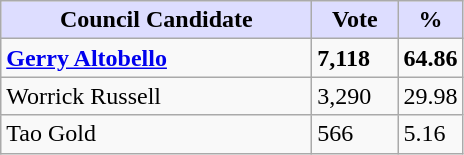<table class="wikitable sortable">
<tr>
<th style="background:#ddf; width:200px;">Council Candidate</th>
<th style="background:#ddf; width:50px;">Vote</th>
<th style="background:#ddf; width:30px;">%</th>
</tr>
<tr>
<td><strong><a href='#'>Gerry Altobello</a></strong></td>
<td><strong>7,118</strong></td>
<td><strong>64.86</strong></td>
</tr>
<tr>
<td>Worrick Russell</td>
<td>3,290</td>
<td>29.98</td>
</tr>
<tr>
<td>Tao Gold</td>
<td>566</td>
<td>5.16</td>
</tr>
</table>
